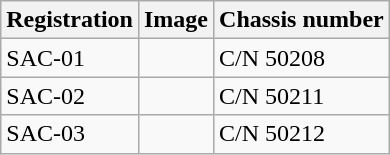<table class="wikitable">
<tr>
<th>Registration</th>
<th>Image</th>
<th>Chassis number</th>
</tr>
<tr>
<td>SAC-01</td>
<td></td>
<td>C/N 50208</td>
</tr>
<tr>
<td>SAC-02</td>
<td></td>
<td>C/N 50211</td>
</tr>
<tr>
<td>SAC-03</td>
<td></td>
<td>C/N 50212</td>
</tr>
</table>
